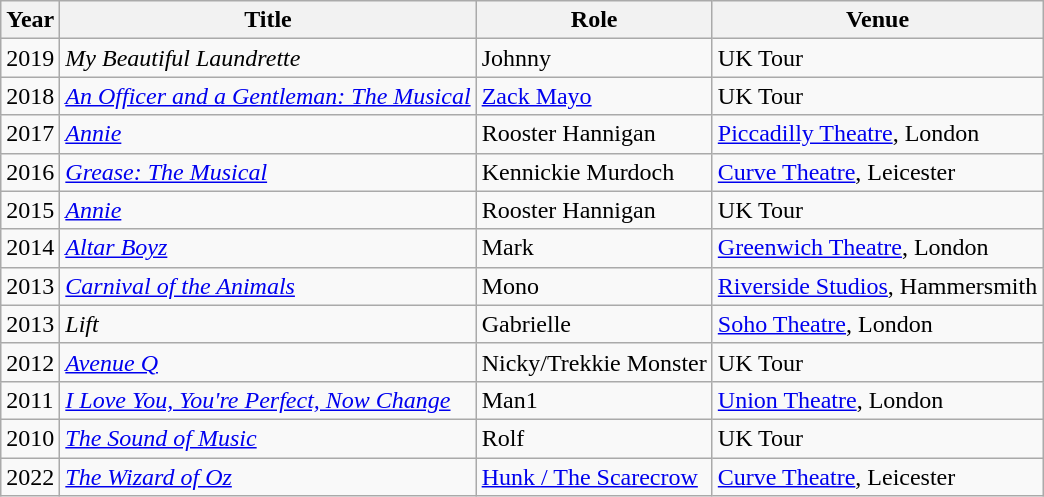<table class="wikitable sortable">
<tr>
<th>Year</th>
<th>Title</th>
<th>Role</th>
<th>Venue</th>
</tr>
<tr>
<td>2019</td>
<td><em>My Beautiful Laundrette</em></td>
<td>Johnny</td>
<td>UK Tour</td>
</tr>
<tr>
<td>2018</td>
<td><em><a href='#'>An Officer and a Gentleman: The Musical</a></em></td>
<td><a href='#'>Zack Mayo</a></td>
<td>UK Tour</td>
</tr>
<tr>
<td>2017</td>
<td><em><a href='#'>Annie</a></em></td>
<td>Rooster Hannigan</td>
<td><a href='#'>Piccadilly Theatre</a>, London</td>
</tr>
<tr>
<td>2016</td>
<td><em><a href='#'>Grease: The Musical</a></em></td>
<td>Kennickie Murdoch</td>
<td><a href='#'>Curve Theatre</a>, Leicester</td>
</tr>
<tr>
<td>2015</td>
<td><em><a href='#'>Annie</a></em></td>
<td>Rooster Hannigan</td>
<td>UK Tour</td>
</tr>
<tr>
<td>2014</td>
<td><em><a href='#'>Altar Boyz</a></em></td>
<td>Mark</td>
<td><a href='#'>Greenwich Theatre</a>, London</td>
</tr>
<tr>
<td>2013</td>
<td><em><a href='#'>Carnival of the Animals</a></em></td>
<td>Mono</td>
<td><a href='#'>Riverside Studios</a>, Hammersmith</td>
</tr>
<tr>
<td>2013</td>
<td><em>Lift</em></td>
<td>Gabrielle</td>
<td><a href='#'>Soho Theatre</a>, London</td>
</tr>
<tr>
<td>2012</td>
<td><em><a href='#'>Avenue Q</a></em></td>
<td>Nicky/Trekkie Monster</td>
<td>UK Tour</td>
</tr>
<tr>
<td>2011</td>
<td><em><a href='#'>I Love You, You're Perfect, Now Change</a></em></td>
<td>Man1</td>
<td><a href='#'>Union Theatre</a>, London</td>
</tr>
<tr>
<td>2010</td>
<td><em><a href='#'>The Sound of Music</a></em></td>
<td>Rolf</td>
<td>UK Tour</td>
</tr>
<tr>
<td>2022</td>
<td><em><a href='#'>The Wizard of Oz</a></em></td>
<td><a href='#'>Hunk / The Scarecrow</a></td>
<td><a href='#'>Curve Theatre</a>, Leicester</td>
</tr>
</table>
